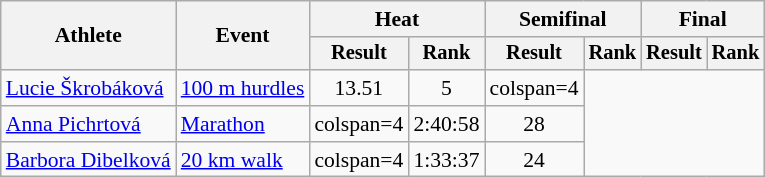<table class=wikitable style="font-size:90%">
<tr>
<th rowspan="2">Athlete</th>
<th rowspan="2">Event</th>
<th colspan="2">Heat</th>
<th colspan="2">Semifinal</th>
<th colspan="2">Final</th>
</tr>
<tr style="font-size:95%">
<th>Result</th>
<th>Rank</th>
<th>Result</th>
<th>Rank</th>
<th>Result</th>
<th>Rank</th>
</tr>
<tr align=center>
<td align=left><a href='#'>Lucie Škrobáková</a></td>
<td align=left><a href='#'>100 m hurdles</a></td>
<td>13.51</td>
<td>5</td>
<td>colspan=4 </td>
</tr>
<tr align=center>
<td align=left><a href='#'>Anna Pichrtová</a></td>
<td align=left><a href='#'>Marathon</a></td>
<td>colspan=4 </td>
<td>2:40:58</td>
<td>28</td>
</tr>
<tr align=center>
<td align=left><a href='#'>Barbora Dibelková</a></td>
<td align=left><a href='#'>20 km walk</a></td>
<td>colspan=4 </td>
<td>1:33:37</td>
<td>24</td>
</tr>
</table>
